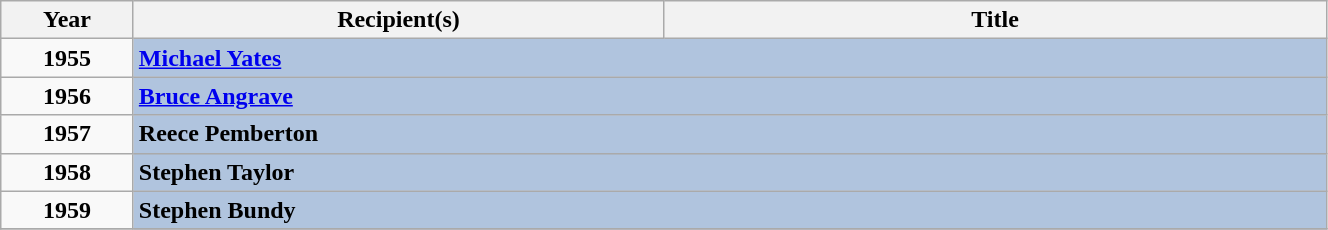<table class="wikitable" width="70%">
<tr>
<th width=5%>Year</th>
<th width=20%><strong>Recipient(s)</strong></th>
<th width=25%><strong>Title</strong></th>
</tr>
<tr>
<td style="text-align:center;"><strong>1955</strong></td>
<td colspan="2" style="background:#B0C4DE;"><strong><a href='#'>Michael Yates</a></strong></td>
</tr>
<tr>
<td style="text-align:center;"><strong>1956</strong></td>
<td colspan="2" style="background:#B0C4DE;"><strong><a href='#'>Bruce Angrave</a></strong></td>
</tr>
<tr>
<td style="text-align:center;"><strong>1957</strong></td>
<td colspan="2" style="background:#B0C4DE;"><strong>Reece Pemberton</strong></td>
</tr>
<tr>
<td style="text-align:center;"><strong>1958</strong></td>
<td colspan="2" style="background:#B0C4DE;"><strong>Stephen Taylor</strong></td>
</tr>
<tr>
<td style="text-align:center;"><strong>1959</strong></td>
<td colspan="2" style="background:#B0C4DE;"><strong>Stephen Bundy</strong></td>
</tr>
<tr>
</tr>
</table>
